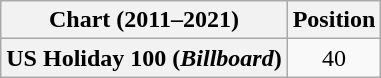<table class="wikitable sortable plainrowheaders" style="text-align:center">
<tr>
<th scope="col">Chart (2011–2021)</th>
<th scope="col">Position</th>
</tr>
<tr>
<th scope="row">US Holiday 100 (<em>Billboard</em>)</th>
<td>40</td>
</tr>
</table>
